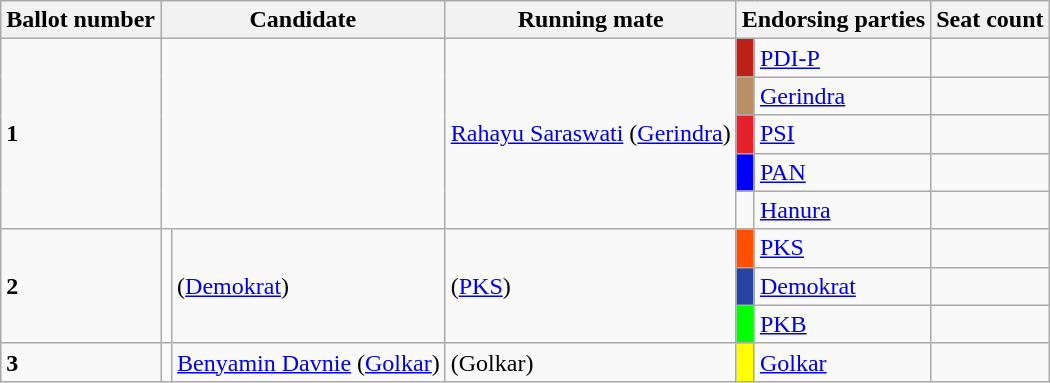<table class="wikitable">
<tr>
<th>Ballot number</th>
<th colspan="2">Candidate</th>
<th>Running mate</th>
<th colspan="2">Endorsing parties</th>
<th>Seat count</th>
</tr>
<tr>
<td rowspan=5><strong>1</strong></td>
<td rowspan=5 colspan=2></td>
<td rowspan=5><a href='#'>Rahayu Saraswati</a> (<a href='#'>Gerindra</a>)</td>
<td bgcolor=#BD2016></td>
<td><a href='#'>PDI-P</a></td>
<td></td>
</tr>
<tr>
<td bgcolor=#B79164></td>
<td><a href='#'>Gerindra</a></td>
<td></td>
</tr>
<tr>
<td bgcolor=#E6212A></td>
<td><a href='#'>PSI</a></td>
<td></td>
</tr>
<tr>
<td bgcolor=#0000FF></td>
<td><a href='#'>PAN</a></td>
<td></td>
</tr>
<tr>
<td bgcolor=></td>
<td><a href='#'>Hanura</a></td>
<td></td>
</tr>
<tr>
<td rowspan=3><strong>2</strong></td>
<td rowspan=3 bgcolor=></td>
<td rowspan=3> (<a href='#'>Demokrat</a>)</td>
<td rowspan=3> (<a href='#'>PKS</a>)</td>
<td bgcolor=#FF4F00></td>
<td><a href='#'>PKS</a></td>
<td></td>
</tr>
<tr>
<td bgcolor=#2643A3></td>
<td><a href='#'>Demokrat</a></td>
<td></td>
</tr>
<tr>
<td bgcolor=#00FF00></td>
<td><a href='#'>PKB</a></td>
<td></td>
</tr>
<tr>
<td><strong>3</strong></td>
<td bgcolor=></td>
<td><a href='#'>Benyamin Davnie</a> (<a href='#'>Golkar</a>)</td>
<td> (Golkar)</td>
<td bgcolor=#FFFF00></td>
<td><a href='#'>Golkar</a></td>
<td></td>
</tr>
</table>
